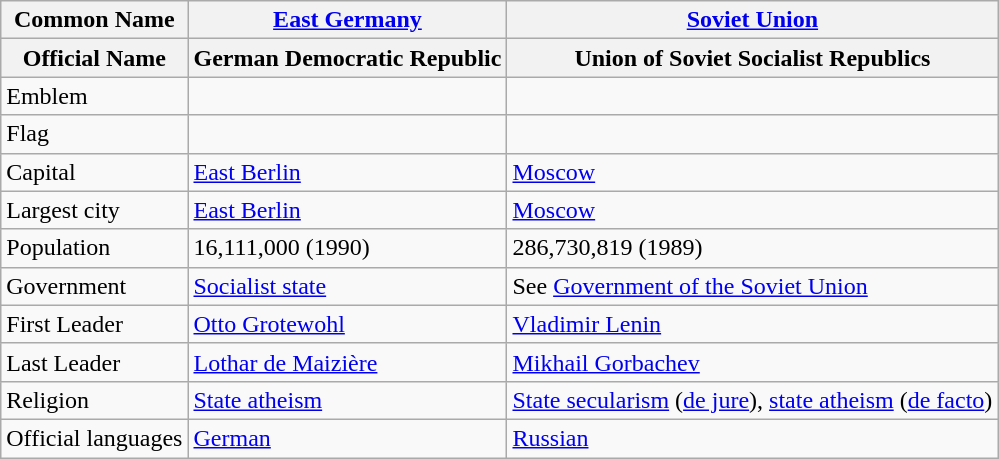<table class="wikitable">
<tr>
<th>Common Name</th>
<th><a href='#'>East Germany</a></th>
<th><a href='#'>Soviet Union</a></th>
</tr>
<tr>
<th>Official Name</th>
<th>German Democratic Republic</th>
<th>Union of Soviet Socialist Republics</th>
</tr>
<tr>
<td>Emblem</td>
<td></td>
<td></td>
</tr>
<tr>
<td>Flag</td>
<td></td>
<td></td>
</tr>
<tr>
<td>Capital</td>
<td><a href='#'>East Berlin</a></td>
<td><a href='#'>Moscow</a></td>
</tr>
<tr>
<td>Largest city</td>
<td><a href='#'>East Berlin</a></td>
<td><a href='#'>Moscow</a></td>
</tr>
<tr>
<td>Population</td>
<td>16,111,000 (1990)</td>
<td>286,730,819 (1989)</td>
</tr>
<tr>
<td>Government</td>
<td><a href='#'>Socialist state</a></td>
<td>See <a href='#'>Government of the Soviet Union</a></td>
</tr>
<tr>
<td>First Leader</td>
<td><a href='#'>Otto Grotewohl</a></td>
<td><a href='#'>Vladimir Lenin</a></td>
</tr>
<tr>
<td>Last Leader</td>
<td><a href='#'>Lothar de Maizière</a></td>
<td><a href='#'>Mikhail Gorbachev</a></td>
</tr>
<tr>
<td>Religion</td>
<td><a href='#'>State atheism</a></td>
<td><a href='#'>State secularism</a> (<a href='#'>de jure</a>), <a href='#'>state atheism</a> (<a href='#'>de facto</a>)</td>
</tr>
<tr>
<td>Official languages</td>
<td><a href='#'>German</a></td>
<td><a href='#'>Russian</a></td>
</tr>
</table>
